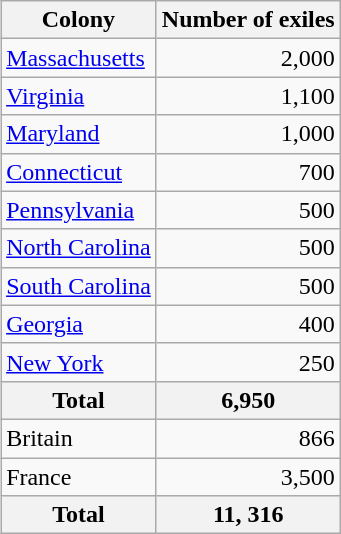<table class="wikitable sortable" style="float: right; margin-left: 10px;">
<tr>
<th>Colony</th>
<th>Number of exiles</th>
</tr>
<tr>
<td><a href='#'>Massachusetts</a></td>
<td align=right>2,000</td>
</tr>
<tr>
<td><a href='#'>Virginia</a></td>
<td align=right>1,100</td>
</tr>
<tr>
<td><a href='#'>Maryland</a></td>
<td align=right>1,000</td>
</tr>
<tr>
<td><a href='#'>Connecticut</a></td>
<td align=right>700</td>
</tr>
<tr>
<td><a href='#'>Pennsylvania</a></td>
<td align=right>500</td>
</tr>
<tr>
<td><a href='#'>North Carolina</a></td>
<td align=right>500</td>
</tr>
<tr>
<td><a href='#'>South Carolina</a></td>
<td align=right>500</td>
</tr>
<tr>
<td><a href='#'>Georgia</a></td>
<td align=right>400</td>
</tr>
<tr>
<td><a href='#'>New York</a></td>
<td align=right>250</td>
</tr>
<tr>
<th>Total</th>
<th align="right">6,950</th>
</tr>
<tr>
<td>Britain</td>
<td align=right>866</td>
</tr>
<tr>
<td>France</td>
<td align=right>3,500</td>
</tr>
<tr>
<th>Total</th>
<th align="right">11, 316</th>
</tr>
</table>
